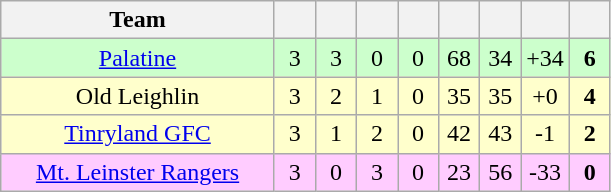<table class="wikitable" style="text-align:center">
<tr>
<th style="width:175px;">Team</th>
<th width="20"></th>
<th width="20"></th>
<th width="20"></th>
<th width="20"></th>
<th width="20"></th>
<th width="20"></th>
<th width="20"></th>
<th width="20"></th>
</tr>
<tr style="background:#cfc;">
<td><a href='#'>Palatine</a></td>
<td>3</td>
<td>3</td>
<td>0</td>
<td>0</td>
<td>68</td>
<td>34</td>
<td>+34</td>
<td><strong>6</strong></td>
</tr>
<tr style="background:#ffc;">
<td>Old Leighlin</td>
<td>3</td>
<td>2</td>
<td>1</td>
<td>0</td>
<td>35</td>
<td>35</td>
<td>+0</td>
<td><strong>4</strong></td>
</tr>
<tr style="background:#ffc;">
<td><a href='#'>Tinryland GFC</a></td>
<td>3</td>
<td>1</td>
<td>2</td>
<td>0</td>
<td>42</td>
<td>43</td>
<td>-1</td>
<td><strong>2</strong></td>
</tr>
<tr style="background:#fcf;">
<td><a href='#'>Mt. Leinster Rangers</a></td>
<td>3</td>
<td>0</td>
<td>3</td>
<td>0</td>
<td>23</td>
<td>56</td>
<td>-33</td>
<td><strong>0</strong></td>
</tr>
</table>
